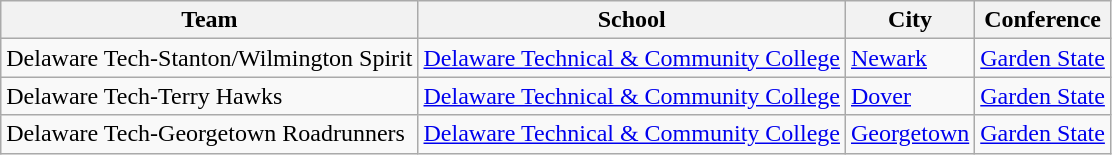<table class="sortable wikitable">
<tr>
<th>Team</th>
<th>School</th>
<th>City</th>
<th>Conference</th>
</tr>
<tr>
<td>Delaware Tech-Stanton/Wilmington Spirit</td>
<td><a href='#'>Delaware Technical & Community College</a></td>
<td><a href='#'>Newark</a></td>
<td><a href='#'>Garden State</a></td>
</tr>
<tr>
<td>Delaware Tech-Terry Hawks</td>
<td><a href='#'>Delaware Technical & Community College</a></td>
<td><a href='#'>Dover</a></td>
<td><a href='#'>Garden State</a></td>
</tr>
<tr>
<td>Delaware Tech-Georgetown Roadrunners</td>
<td><a href='#'>Delaware Technical & Community College</a></td>
<td><a href='#'>Georgetown</a></td>
<td><a href='#'>Garden State</a></td>
</tr>
</table>
